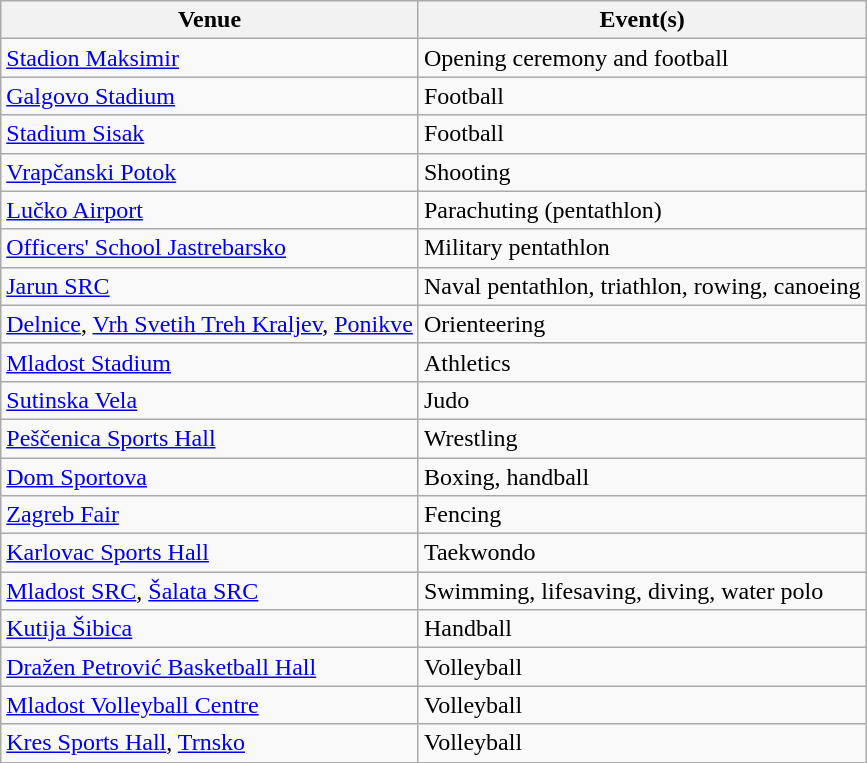<table class="wikitable sortable">
<tr>
<th>Venue</th>
<th>Event(s)</th>
</tr>
<tr>
<td><a href='#'>Stadion Maksimir</a></td>
<td>Opening ceremony and football</td>
</tr>
<tr>
<td><a href='#'>Galgovo Stadium</a></td>
<td>Football</td>
</tr>
<tr>
<td><a href='#'>Stadium Sisak</a></td>
<td>Football</td>
</tr>
<tr>
<td><a href='#'>Vrapčanski Potok</a></td>
<td>Shooting</td>
</tr>
<tr>
<td><a href='#'>Lučko Airport</a></td>
<td>Parachuting (pentathlon)</td>
</tr>
<tr>
<td><a href='#'>Officers' School Jastrebarsko</a></td>
<td>Military pentathlon</td>
</tr>
<tr>
<td><a href='#'>Jarun SRC</a></td>
<td>Naval pentathlon, triathlon, rowing, canoeing</td>
</tr>
<tr>
<td><a href='#'>Delnice</a>, <a href='#'>Vrh Svetih Treh Kraljev</a>, <a href='#'>Ponikve</a></td>
<td>Orienteering</td>
</tr>
<tr>
<td><a href='#'>Mladost Stadium</a></td>
<td>Athletics</td>
</tr>
<tr>
<td><a href='#'>Sutinska Vela</a></td>
<td>Judo</td>
</tr>
<tr>
<td><a href='#'>Peščenica Sports Hall</a></td>
<td>Wrestling</td>
</tr>
<tr>
<td><a href='#'>Dom Sportova</a></td>
<td>Boxing, handball</td>
</tr>
<tr>
<td><a href='#'>Zagreb Fair</a></td>
<td>Fencing</td>
</tr>
<tr>
<td><a href='#'>Karlovac Sports Hall</a></td>
<td>Taekwondo</td>
</tr>
<tr>
<td><a href='#'>Mladost SRC</a>, <a href='#'>Šalata SRC</a></td>
<td>Swimming, lifesaving, diving, water polo</td>
</tr>
<tr>
<td><a href='#'>Kutija Šibica</a></td>
<td>Handball</td>
</tr>
<tr>
<td><a href='#'>Dražen Petrović Basketball Hall</a></td>
<td>Volleyball</td>
</tr>
<tr>
<td><a href='#'>Mladost Volleyball Centre</a></td>
<td>Volleyball</td>
</tr>
<tr>
<td><a href='#'>Kres Sports Hall</a>, <a href='#'>Trnsko</a></td>
<td>Volleyball</td>
</tr>
</table>
